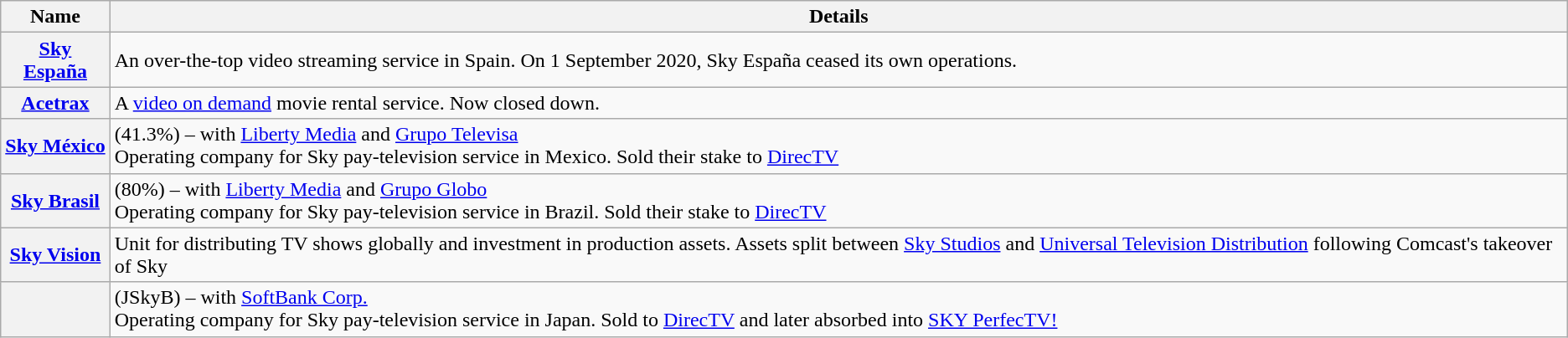<table class="wikitable">
<tr>
<th scope="col">Name</th>
<th scope="col">Details</th>
</tr>
<tr>
<th scope="row"><a href='#'>Sky España</a></th>
<td>An over-the-top video streaming service in Spain. On 1 September 2020, Sky España ceased its own operations.</td>
</tr>
<tr>
<th scope="row"><a href='#'>Acetrax</a></th>
<td>A <a href='#'>video on demand</a> movie rental service. Now closed down.</td>
</tr>
<tr>
<th scope="row"><a href='#'>Sky México</a></th>
<td>(41.3%) – with <a href='#'>Liberty Media</a> and <a href='#'>Grupo Televisa</a><br>Operating company for Sky pay-television service in Mexico. Sold their stake to <a href='#'>DirecTV</a></td>
</tr>
<tr>
<th scope="row"><a href='#'>Sky Brasil</a></th>
<td>(80%) – with <a href='#'>Liberty Media</a> and <a href='#'>Grupo Globo</a><br>Operating company for Sky pay-television service in Brazil. Sold their stake to <a href='#'>DirecTV</a></td>
</tr>
<tr>
<th scope="row"><a href='#'>Sky Vision</a></th>
<td>Unit for distributing TV shows globally and investment in production assets. Assets split between <a href='#'>Sky Studios</a> and <a href='#'>Universal Television Distribution</a> following Comcast's takeover of Sky</td>
</tr>
<tr>
<th scope="row"></th>
<td>(JSkyB) – with <a href='#'>SoftBank Corp.</a><br>Operating company for Sky pay-television service in Japan. Sold to <a href='#'>DirecTV</a> and later absorbed into <a href='#'>SKY PerfecTV!</a></td>
</tr>
</table>
